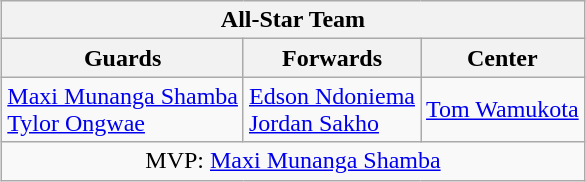<table class="wikitable" style="margin:auto">
<tr>
<th colspan="3" align="center">All-Star Team</th>
</tr>
<tr>
<th>Guards</th>
<th>Forwards</th>
<th>Center</th>
</tr>
<tr>
<td> <a href='#'>Maxi Munanga Shamba</a><br> <a href='#'>Tylor Ongwae</a></td>
<td> <a href='#'>Edson Ndoniema</a><br> <a href='#'>Jordan Sakho</a></td>
<td> <a href='#'>Tom Wamukota</a></td>
</tr>
<tr>
<td colspan="3" align="center">MVP:  <a href='#'>Maxi Munanga Shamba</a></td>
</tr>
</table>
